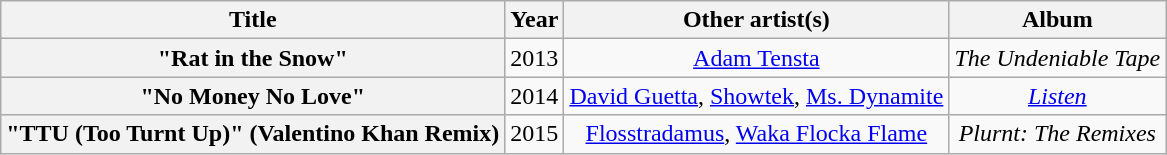<table class="wikitable plainrowheaders" style="text-align:center;">
<tr>
<th scope="col">Title</th>
<th scope="col">Year</th>
<th scope="col">Other artist(s)</th>
<th scope="col">Album</th>
</tr>
<tr>
<th scope="row">"Rat in the Snow"</th>
<td>2013</td>
<td><a href='#'>Adam Tensta</a></td>
<td><em>The Undeniable Tape</em></td>
</tr>
<tr>
<th scope="row">"No Money No Love"</th>
<td>2014</td>
<td><a href='#'>David Guetta</a>, <a href='#'>Showtek</a>, <a href='#'>Ms. Dynamite</a></td>
<td><em><a href='#'>Listen</a></em></td>
</tr>
<tr>
<th scope="row">"TTU (Too Turnt Up)" (Valentino Khan Remix)</th>
<td>2015</td>
<td><a href='#'>Flosstradamus</a>, <a href='#'>Waka Flocka Flame</a></td>
<td><em>Plurnt: The Remixes</em></td>
</tr>
</table>
